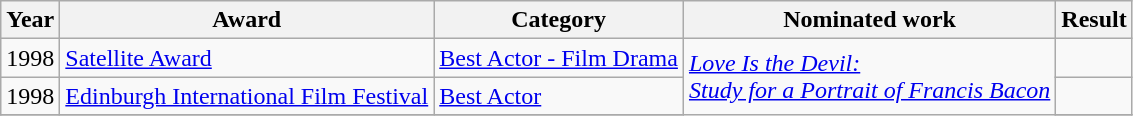<table class="wikitable unsortable">
<tr>
<th>Year</th>
<th>Award</th>
<th>Category</th>
<th>Nominated work</th>
<th>Result</th>
</tr>
<tr>
<td>1998</td>
<td><a href='#'>Satellite Award</a></td>
<td><a href='#'>Best Actor - Film Drama</a></td>
<td rowspan=3><em><a href='#'>Love Is the Devil:<br>Study for a Portrait of Francis Bacon</a></em></td>
<td></td>
</tr>
<tr>
<td>1998</td>
<td><a href='#'>Edinburgh International Film Festival</a></td>
<td><a href='#'>Best Actor</a></td>
<td></td>
</tr>
<tr>
</tr>
</table>
